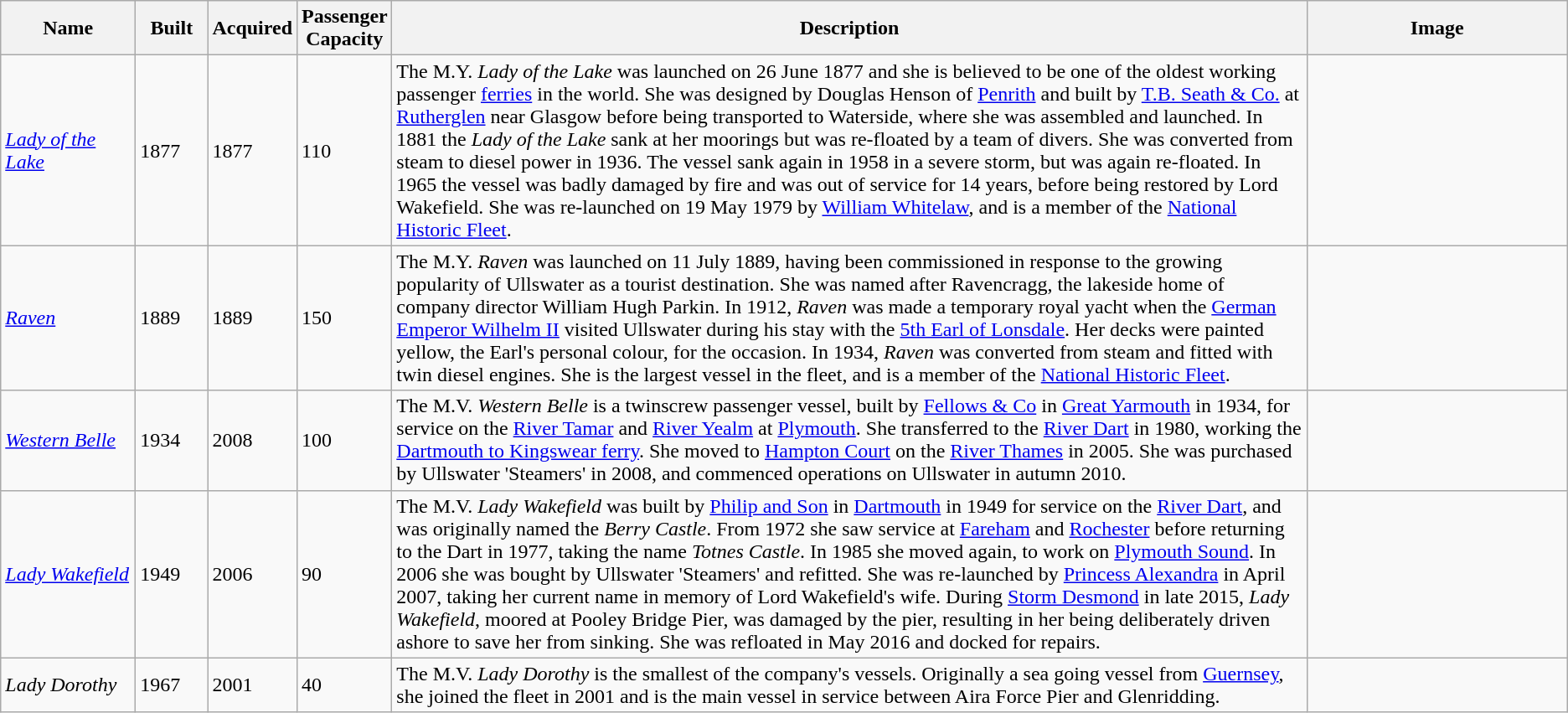<table class="wikitable sortable">
<tr>
<th width="100">Name</th>
<th width="50">Built</th>
<th width="50">Acquired</th>
<th width="50">Passenger Capacity</th>
<th class="unsortable">Description</th>
<th class="unsortable" width="200">Image</th>
</tr>
<tr ->
<td><a href='#'><em>Lady of the Lake</em></a></td>
<td>1877</td>
<td>1877</td>
<td>110</td>
<td>The M.Y. <em>Lady of the Lake</em> was launched on 26 June 1877 and she is believed to be one of the oldest working passenger <a href='#'>ferries</a> in the world. She was designed by Douglas Henson of <a href='#'>Penrith</a> and built by <a href='#'>T.B. Seath & Co.</a> at <a href='#'>Rutherglen</a> near Glasgow before being transported to Waterside, where she was assembled and launched. In 1881 the <em>Lady of the Lake</em> sank at her moorings but was re-floated by a team of divers. She was converted from steam to diesel power in 1936. The vessel sank again in 1958 in a severe storm, but was again re-floated. In 1965 the vessel was badly damaged by fire and was out of service for 14 years, before being restored by Lord Wakefield. She was re-launched on 19 May 1979 by <a href='#'>William Whitelaw</a>, and is a member of the <a href='#'>National Historic Fleet</a>.</td>
<td></td>
</tr>
<tr ->
<td><a href='#'><em>Raven</em></a></td>
<td>1889</td>
<td>1889</td>
<td>150</td>
<td>The M.Y. <em>Raven</em> was launched on 11 July 1889, having been commissioned in response to the growing popularity of Ullswater as a tourist destination. She was named after Ravencragg, the lakeside home of company director William Hugh Parkin. In 1912, <em>Raven</em> was made a temporary royal yacht when the <a href='#'>German Emperor Wilhelm II</a> visited Ullswater during his stay with the <a href='#'>5th Earl of Lonsdale</a>. Her decks were painted yellow, the Earl's personal colour, for the occasion. In 1934, <em>Raven</em> was converted from steam and fitted with twin diesel engines. She is the largest vessel in the fleet, and is a member of the <a href='#'>National Historic Fleet</a>.</td>
<td></td>
</tr>
<tr ->
<td><a href='#'><em>Western Belle</em></a></td>
<td>1934</td>
<td>2008</td>
<td>100</td>
<td>The M.V. <em>Western Belle</em> is a twinscrew passenger vessel, built by <a href='#'>Fellows & Co</a> in <a href='#'>Great Yarmouth</a> in 1934, for service on the <a href='#'>River Tamar</a> and <a href='#'>River Yealm</a> at <a href='#'>Plymouth</a>. She transferred to the <a href='#'>River Dart</a> in 1980, working the <a href='#'>Dartmouth to Kingswear ferry</a>. She moved to <a href='#'>Hampton Court</a> on the <a href='#'>River Thames</a> in 2005. She was purchased by Ullswater 'Steamers' in 2008, and commenced operations on Ullswater in autumn 2010.</td>
<td></td>
</tr>
<tr ->
<td><a href='#'><em>Lady Wakefield</em></a></td>
<td>1949</td>
<td>2006</td>
<td>90</td>
<td>The M.V. <em>Lady Wakefield</em>  was built by <a href='#'>Philip and Son</a> in <a href='#'>Dartmouth</a> in 1949 for service on the <a href='#'>River Dart</a>, and was originally named the <em>Berry Castle</em>. From 1972 she saw service at <a href='#'>Fareham</a> and <a href='#'>Rochester</a> before returning to the Dart in 1977, taking the name <em>Totnes Castle</em>. In 1985 she moved again, to work on <a href='#'>Plymouth Sound</a>. In 2006 she was bought by Ullswater 'Steamers' and refitted. She was re-launched by <a href='#'>Princess Alexandra</a> in April 2007, taking her current name in memory of Lord Wakefield's wife. During <a href='#'>Storm Desmond</a> in late 2015, <em>Lady Wakefield</em>, moored at Pooley Bridge Pier, was damaged by the pier, resulting in her being deliberately driven ashore to save her from sinking. She was refloated in May 2016 and docked for repairs.</td>
<td></td>
</tr>
<tr ->
<td><em>Lady Dorothy</em></td>
<td>1967</td>
<td>2001</td>
<td>40</td>
<td>The M.V. <em>Lady Dorothy</em> is the smallest of the company's vessels. Originally a sea going vessel from <a href='#'>Guernsey</a>, she joined the fleet in 2001 and is the main vessel in service between Aira Force Pier and Glenridding.</td>
<td></td>
</tr>
</table>
